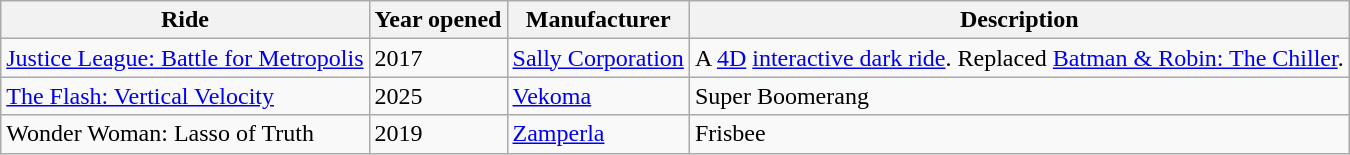<table class="wikitable sortable">
<tr>
<th>Ride</th>
<th>Year opened</th>
<th>Manufacturer</th>
<th>Description</th>
</tr>
<tr>
<td><a href='#'>Justice League: Battle for Metropolis</a></td>
<td>2017</td>
<td><a href='#'>Sally Corporation</a></td>
<td>A <a href='#'>4D</a> <a href='#'>interactive dark ride</a>. Replaced <a href='#'>Batman & Robin: The Chiller</a>.</td>
</tr>
<tr>
<td><a href='#'>The Flash: Vertical Velocity</a></td>
<td>2025</td>
<td><a href='#'>Vekoma</a></td>
<td>Super Boomerang </td>
</tr>
<tr>
<td>Wonder Woman: Lasso of Truth</td>
<td>2019</td>
<td><a href='#'>Zamperla</a></td>
<td>Frisbee</td>
</tr>
</table>
